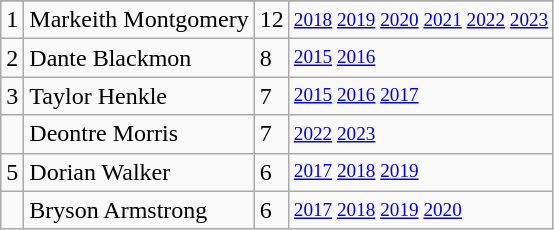<table class="wikitable">
<tr>
</tr>
<tr>
<td>1</td>
<td>Markeith Montgomery</td>
<td>12</td>
<td style="font-size:80%;"><a href='#'>2018</a> <a href='#'>2019</a> <a href='#'>2020</a> <a href='#'>2021</a> <a href='#'>2022</a> <a href='#'>2023</a></td>
</tr>
<tr>
<td>2</td>
<td>Dante Blackmon</td>
<td>8</td>
<td style="font-size:80%;"><a href='#'>2015</a> <a href='#'>2016</a></td>
</tr>
<tr>
<td>3</td>
<td>Taylor Henkle</td>
<td>7</td>
<td style="font-size:80%;"><a href='#'>2015</a> <a href='#'>2016</a> <a href='#'>2017</a></td>
</tr>
<tr>
<td></td>
<td>Deontre Morris</td>
<td>7</td>
<td style="font-size:80%;"><a href='#'>2022</a> <a href='#'>2023</a></td>
</tr>
<tr>
<td>5</td>
<td>Dorian Walker</td>
<td>6</td>
<td style="font-size:80%;"><a href='#'>2017</a> <a href='#'>2018</a> <a href='#'>2019</a></td>
</tr>
<tr>
<td></td>
<td>Bryson Armstrong</td>
<td>6</td>
<td style="font-size:80%;"><a href='#'>2017</a> <a href='#'>2018</a> <a href='#'>2019</a> <a href='#'>2020</a></td>
</tr>
</table>
